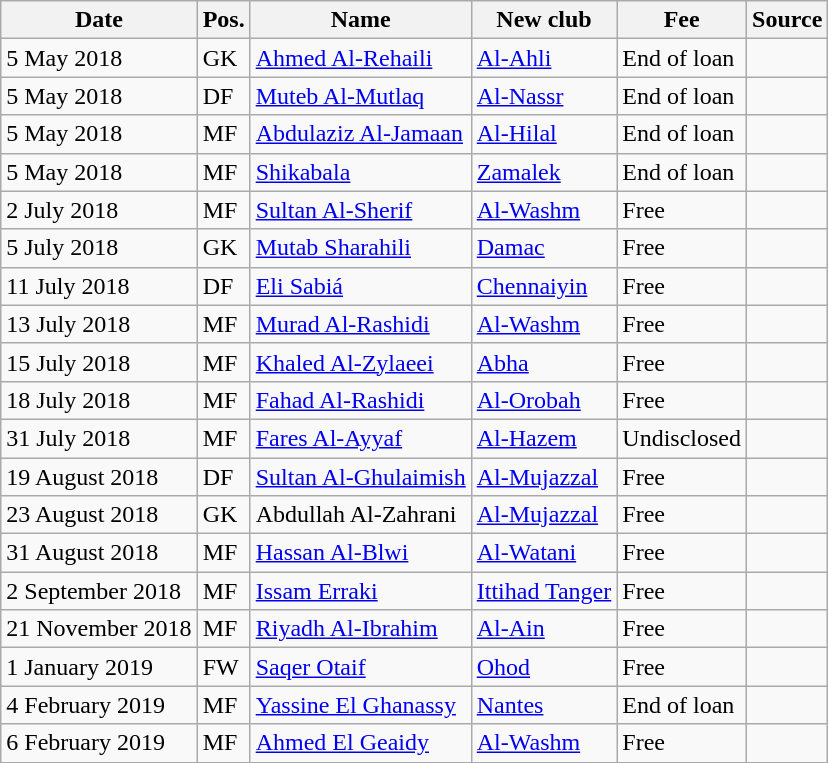<table class="wikitable" style="text-align:left">
<tr>
<th>Date</th>
<th>Pos.</th>
<th>Name</th>
<th>New club</th>
<th>Fee</th>
<th>Source</th>
</tr>
<tr>
<td>5 May 2018</td>
<td>GK</td>
<td> <a href='#'>Ahmed Al-Rehaili</a></td>
<td> <a href='#'>Al-Ahli</a></td>
<td>End of loan</td>
<td></td>
</tr>
<tr>
<td>5 May 2018</td>
<td>DF</td>
<td> <a href='#'>Muteb Al-Mutlaq</a></td>
<td> <a href='#'>Al-Nassr</a></td>
<td>End of loan</td>
<td></td>
</tr>
<tr>
<td>5 May 2018</td>
<td>MF</td>
<td> <a href='#'>Abdulaziz Al-Jamaan</a></td>
<td> <a href='#'>Al-Hilal</a></td>
<td>End of loan</td>
<td></td>
</tr>
<tr>
<td>5 May 2018</td>
<td>MF</td>
<td> <a href='#'>Shikabala</a></td>
<td> <a href='#'>Zamalek</a></td>
<td>End of loan</td>
<td></td>
</tr>
<tr>
<td>2 July 2018</td>
<td>MF</td>
<td> <a href='#'>Sultan Al-Sherif</a></td>
<td> <a href='#'>Al-Washm</a></td>
<td>Free</td>
<td></td>
</tr>
<tr>
<td>5 July 2018</td>
<td>GK</td>
<td> <a href='#'>Mutab Sharahili</a></td>
<td> <a href='#'>Damac</a></td>
<td>Free</td>
<td></td>
</tr>
<tr>
<td>11 July 2018</td>
<td>DF</td>
<td> <a href='#'>Eli Sabiá</a></td>
<td> <a href='#'>Chennaiyin</a></td>
<td>Free</td>
<td></td>
</tr>
<tr>
<td>13 July 2018</td>
<td>MF</td>
<td> <a href='#'>Murad Al-Rashidi</a></td>
<td> <a href='#'>Al-Washm</a></td>
<td>Free</td>
<td></td>
</tr>
<tr>
<td>15 July 2018</td>
<td>MF</td>
<td> <a href='#'>Khaled Al-Zylaeei</a></td>
<td> <a href='#'>Abha</a></td>
<td>Free</td>
<td></td>
</tr>
<tr>
<td>18 July 2018</td>
<td>MF</td>
<td> <a href='#'>Fahad Al-Rashidi</a></td>
<td> <a href='#'>Al-Orobah</a></td>
<td>Free</td>
<td></td>
</tr>
<tr>
<td>31 July 2018</td>
<td>MF</td>
<td> <a href='#'>Fares Al-Ayyaf</a></td>
<td> <a href='#'>Al-Hazem</a></td>
<td>Undisclosed</td>
<td></td>
</tr>
<tr>
<td>19 August 2018</td>
<td>DF</td>
<td> <a href='#'>Sultan Al-Ghulaimish</a></td>
<td> <a href='#'>Al-Mujazzal</a></td>
<td>Free</td>
<td></td>
</tr>
<tr>
<td>23 August 2018</td>
<td>GK</td>
<td> Abdullah Al-Zahrani</td>
<td> <a href='#'>Al-Mujazzal</a></td>
<td>Free</td>
<td></td>
</tr>
<tr>
<td>31 August 2018</td>
<td>MF</td>
<td> <a href='#'>Hassan Al-Blwi</a></td>
<td> <a href='#'>Al-Watani</a></td>
<td>Free</td>
<td></td>
</tr>
<tr>
<td>2 September 2018</td>
<td>MF</td>
<td> <a href='#'>Issam Erraki</a></td>
<td> <a href='#'>Ittihad Tanger</a></td>
<td>Free</td>
<td></td>
</tr>
<tr>
<td>21 November 2018</td>
<td>MF</td>
<td> <a href='#'>Riyadh Al-Ibrahim</a></td>
<td> <a href='#'>Al-Ain</a></td>
<td>Free</td>
<td></td>
</tr>
<tr>
<td>1 January 2019</td>
<td>FW</td>
<td> <a href='#'>Saqer Otaif</a></td>
<td> <a href='#'>Ohod</a></td>
<td>Free</td>
<td></td>
</tr>
<tr>
<td>4 February 2019</td>
<td>MF</td>
<td> <a href='#'>Yassine El Ghanassy</a></td>
<td> <a href='#'>Nantes</a></td>
<td>End of loan</td>
<td></td>
</tr>
<tr>
<td>6 February 2019</td>
<td>MF</td>
<td> <a href='#'>Ahmed El Geaidy</a></td>
<td> <a href='#'>Al-Washm</a></td>
<td>Free</td>
<td></td>
</tr>
<tr>
</tr>
</table>
